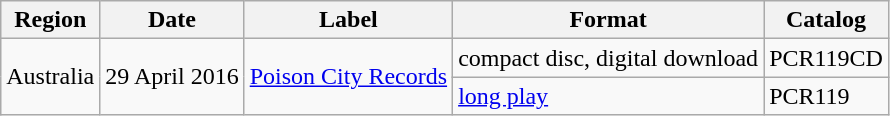<table class="wikitable">
<tr>
<th>Region</th>
<th>Date</th>
<th>Label</th>
<th>Format</th>
<th>Catalog</th>
</tr>
<tr>
<td rowspan="2">Australia</td>
<td rowspan="2">29 April 2016</td>
<td rowspan="2"><a href='#'>Poison City Records</a></td>
<td>compact disc, digital download</td>
<td>PCR119CD</td>
</tr>
<tr>
<td><a href='#'>long play</a></td>
<td>PCR119</td>
</tr>
</table>
